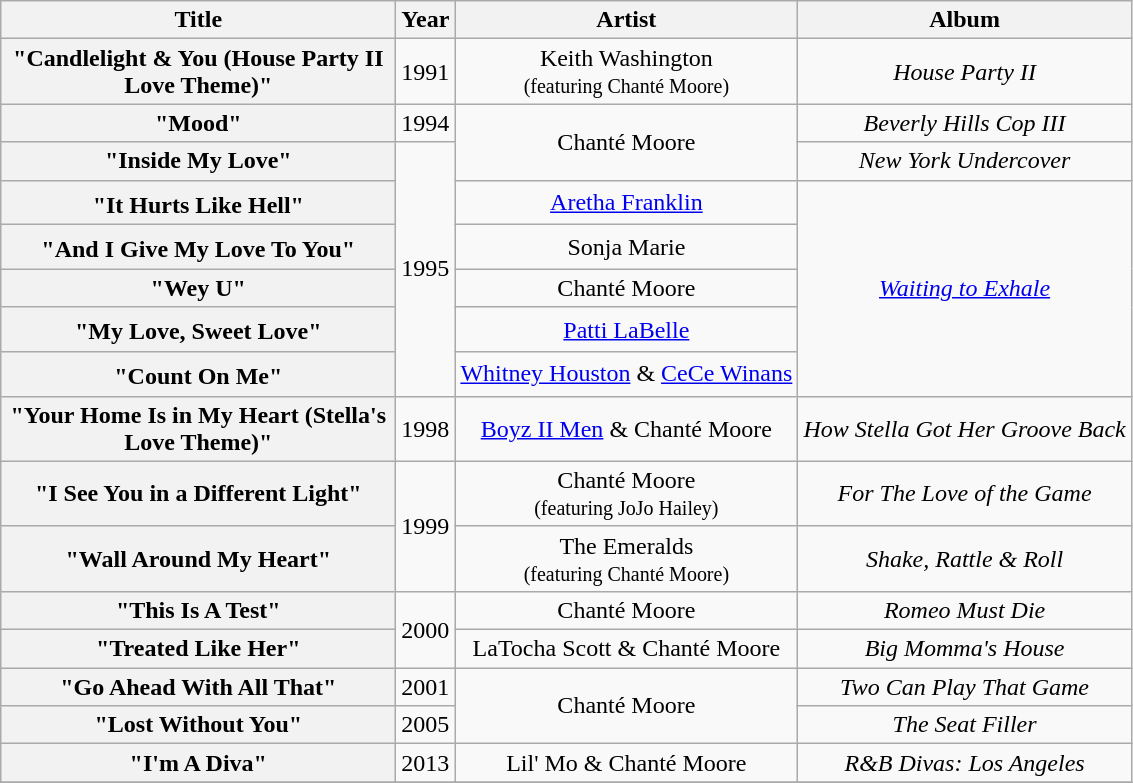<table class="wikitable plainrowheaders" style="text-align: center;" border="1">
<tr>
<th scope="col" style="width:16em;">Title</th>
<th scope="col" style="width:1em;">Year</th>
<th scope="col">Artist</th>
<th scope="col">Album</th>
</tr>
<tr>
<th scope="row">"Candlelight & You (House Party II Love Theme)"</th>
<td>1991</td>
<td>Keith Washington<br><small>(featuring Chanté Moore)</small></td>
<td><em>House Party II</em></td>
</tr>
<tr>
<th scope="row">"Mood"</th>
<td>1994</td>
<td rowspan="2">Chanté Moore</td>
<td><em>Beverly Hills Cop III</em></td>
</tr>
<tr>
<th scope="row">"Inside My Love"</th>
<td rowspan="6">1995</td>
<td><em>New York Undercover</em></td>
</tr>
<tr>
<th scope="row">"It Hurts Like Hell" <sup></sup></th>
<td><a href='#'>Aretha Franklin</a></td>
<td rowspan="5"><em><a href='#'>Waiting to Exhale</a></em></td>
</tr>
<tr>
<th scope="row">"And I Give My Love To You" <sup></sup></th>
<td>Sonja Marie</td>
</tr>
<tr>
<th scope="row">"Wey U"</th>
<td>Chanté Moore</td>
</tr>
<tr>
<th scope="row">"My Love, Sweet Love" <sup></sup></th>
<td><a href='#'>Patti LaBelle</a></td>
</tr>
<tr>
<th scope="row">"Count On Me" <sup></sup></th>
<td><a href='#'>Whitney Houston</a> & <a href='#'>CeCe Winans</a></td>
</tr>
<tr>
<th scope="row">"Your Home Is in My Heart (Stella's Love Theme)"</th>
<td>1998</td>
<td><a href='#'>Boyz II Men</a> & Chanté Moore</td>
<td><em>How Stella Got Her Groove Back</em></td>
</tr>
<tr>
<th scope="row">"I See You in a Different Light"</th>
<td rowspan="2">1999</td>
<td>Chanté Moore<br><small>(featuring JoJo Hailey)</small></td>
<td><em>For The Love of the Game</em></td>
</tr>
<tr>
<th scope="row">"Wall Around My Heart"</th>
<td>The Emeralds<br><small>(featuring Chanté Moore)</small></td>
<td><em>Shake, Rattle & Roll</em></td>
</tr>
<tr>
<th scope="row">"This Is A Test"</th>
<td rowspan="2">2000</td>
<td>Chanté Moore</td>
<td><em>Romeo Must Die</em></td>
</tr>
<tr>
<th scope="row">"Treated Like Her"</th>
<td>LaTocha Scott & Chanté Moore</td>
<td><em>Big Momma's House</em></td>
</tr>
<tr>
<th scope="row">"Go Ahead With All That"</th>
<td>2001</td>
<td rowspan="2">Chanté Moore</td>
<td><em>Two Can Play That Game</em></td>
</tr>
<tr>
<th scope="row">"Lost Without You"</th>
<td>2005</td>
<td><em>The Seat Filler</em></td>
</tr>
<tr>
<th scope="row">"I'm A Diva"</th>
<td>2013</td>
<td>Lil' Mo & Chanté Moore</td>
<td><em>R&B Divas: Los Angeles</em></td>
</tr>
<tr>
</tr>
</table>
